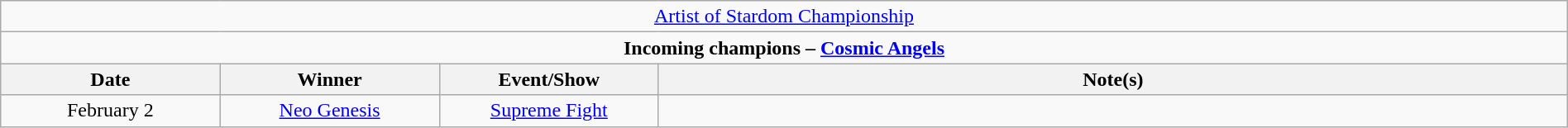<table class="wikitable" style="text-align:center; width:100%;">
<tr>
<td colspan="4" style="text-align: center;"><a href='#'>Artist of Stardom Championship</a></td>
</tr>
<tr>
<td colspan="4" style="text-align: center;"><strong>Incoming champions – <a href='#'>Cosmic Angels</a> </strong></td>
</tr>
<tr>
<th width=14%>Date</th>
<th width=14%>Winner</th>
<th width=14%>Event/Show</th>
<th width=58%>Note(s)</th>
</tr>
<tr>
<td>February 2</td>
<td><a href='#'>Neo Genesis</a><br></td>
<td><a href='#'>Supreme Fight</a></td>
<td></td>
</tr>
</table>
